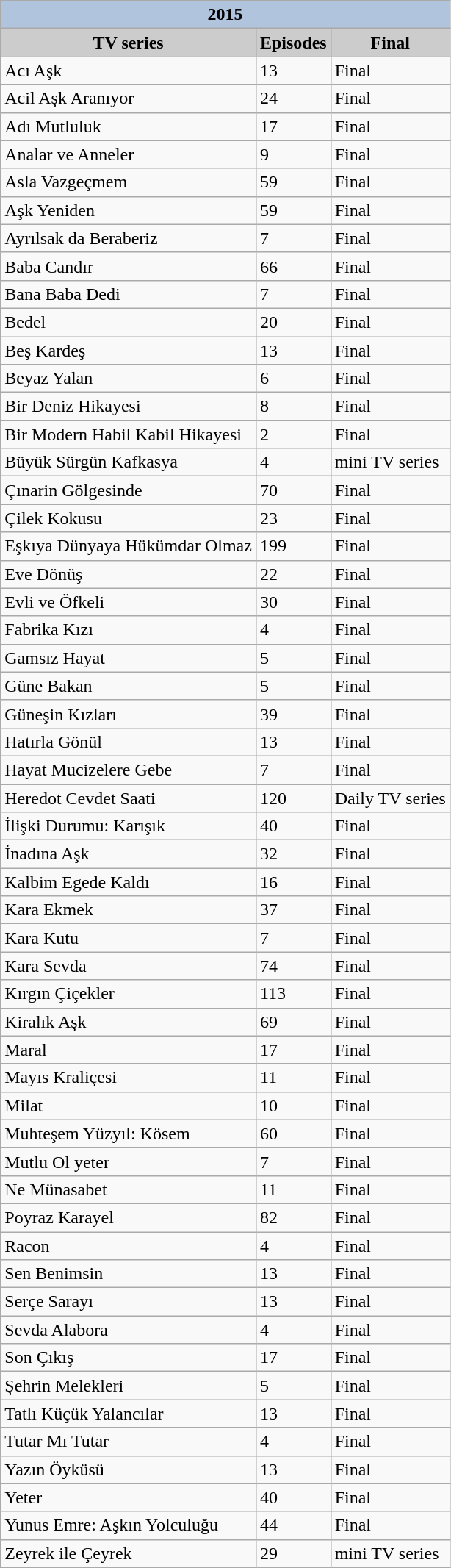<table class="wikitable sortable">
<tr>
<th colspan="4" style="background-color:LightSteelBlue">2015</th>
</tr>
<tr>
<th style="background-color:#CCCCCC">TV series</th>
<th style="background-color:#CCCCCC">Episodes</th>
<th style="background-color:#CCCCCC">Final</th>
</tr>
<tr>
<td>Acı Aşk</td>
<td>13</td>
<td>Final</td>
</tr>
<tr>
<td>Acil Aşk Aranıyor</td>
<td>24</td>
<td>Final</td>
</tr>
<tr>
<td>Adı Mutluluk</td>
<td>17</td>
<td>Final</td>
</tr>
<tr>
<td>Analar ve Anneler</td>
<td>9</td>
<td>Final</td>
</tr>
<tr>
<td>Asla Vazgeçmem</td>
<td>59</td>
<td>Final</td>
</tr>
<tr>
<td>Aşk Yeniden</td>
<td>59</td>
<td>Final</td>
</tr>
<tr>
<td>Ayrılsak da Beraberiz</td>
<td>7</td>
<td>Final</td>
</tr>
<tr>
<td>Baba Candır</td>
<td>66</td>
<td>Final</td>
</tr>
<tr>
<td>Bana Baba Dedi</td>
<td>7</td>
<td>Final</td>
</tr>
<tr>
<td>Bedel</td>
<td>20</td>
<td>Final</td>
</tr>
<tr>
<td>Beş Kardeş</td>
<td>13</td>
<td>Final</td>
</tr>
<tr>
<td>Beyaz Yalan</td>
<td>6</td>
<td>Final</td>
</tr>
<tr>
<td>Bir Deniz Hikayesi</td>
<td>8</td>
<td>Final</td>
</tr>
<tr>
<td>Bir Modern Habil Kabil Hikayesi</td>
<td>2</td>
<td>Final</td>
</tr>
<tr>
<td>Büyük Sürgün Kafkasya</td>
<td>4</td>
<td>mini TV series</td>
</tr>
<tr>
<td>Çınarin Gölgesinde</td>
<td>70</td>
<td>Final</td>
</tr>
<tr>
<td>Çilek Kokusu</td>
<td>23</td>
<td>Final</td>
</tr>
<tr>
<td>Eşkıya Dünyaya Hükümdar Olmaz</td>
<td>199</td>
<td>Final</td>
</tr>
<tr>
<td>Eve Dönüş</td>
<td>22</td>
<td>Final</td>
</tr>
<tr>
<td>Evli ve Öfkeli</td>
<td>30</td>
<td>Final</td>
</tr>
<tr>
<td>Fabrika Kızı</td>
<td>4</td>
<td>Final</td>
</tr>
<tr>
<td>Gamsız Hayat</td>
<td>5</td>
<td>Final</td>
</tr>
<tr>
<td>Güne Bakan</td>
<td>5</td>
<td>Final</td>
</tr>
<tr>
<td>Güneşin Kızları</td>
<td>39</td>
<td>Final</td>
</tr>
<tr>
<td>Hatırla Gönül</td>
<td>13</td>
<td>Final</td>
</tr>
<tr>
<td>Hayat Mucizelere Gebe</td>
<td>7</td>
<td>Final</td>
</tr>
<tr>
<td>Heredot Cevdet Saati</td>
<td>120</td>
<td>Daily TV series</td>
</tr>
<tr>
<td>İlişki Durumu: Karışık</td>
<td>40</td>
<td>Final</td>
</tr>
<tr>
<td>İnadına Aşk</td>
<td>32</td>
<td>Final</td>
</tr>
<tr>
<td>Kalbim Egede Kaldı</td>
<td>16</td>
<td>Final</td>
</tr>
<tr>
<td>Kara Ekmek</td>
<td>37</td>
<td>Final</td>
</tr>
<tr>
<td>Kara Kutu</td>
<td>7</td>
<td>Final</td>
</tr>
<tr>
<td>Kara Sevda</td>
<td>74</td>
<td>Final</td>
</tr>
<tr>
<td>Kırgın Çiçekler</td>
<td>113</td>
<td>Final</td>
</tr>
<tr>
<td>Kiralık Aşk</td>
<td>69</td>
<td>Final</td>
</tr>
<tr>
<td>Maral</td>
<td>17</td>
<td>Final</td>
</tr>
<tr>
<td>Mayıs Kraliçesi</td>
<td>11</td>
<td>Final</td>
</tr>
<tr>
<td>Milat</td>
<td>10</td>
<td>Final</td>
</tr>
<tr>
<td>Muhteşem Yüzyıl: Kösem</td>
<td>60</td>
<td>Final</td>
</tr>
<tr>
<td>Mutlu Ol yeter</td>
<td>7</td>
<td>Final</td>
</tr>
<tr>
<td>Ne Münasabet</td>
<td>11</td>
<td>Final</td>
</tr>
<tr>
<td>Poyraz Karayel</td>
<td>82</td>
<td>Final</td>
</tr>
<tr>
<td>Racon</td>
<td>4</td>
<td>Final</td>
</tr>
<tr>
<td>Sen Benimsin</td>
<td>13</td>
<td>Final</td>
</tr>
<tr>
<td>Serçe Sarayı</td>
<td>13</td>
<td>Final</td>
</tr>
<tr>
<td>Sevda Alabora</td>
<td>4</td>
<td>Final</td>
</tr>
<tr>
<td>Son Çıkış</td>
<td>17</td>
<td>Final</td>
</tr>
<tr>
<td>Şehrin Melekleri</td>
<td>5</td>
<td>Final</td>
</tr>
<tr>
<td>Tatlı Küçük Yalancılar</td>
<td>13</td>
<td>Final</td>
</tr>
<tr>
<td>Tutar Mı Tutar</td>
<td>4</td>
<td>Final</td>
</tr>
<tr>
<td>Yazın Öyküsü</td>
<td>13</td>
<td>Final</td>
</tr>
<tr>
<td>Yeter</td>
<td>40</td>
<td>Final</td>
</tr>
<tr>
<td>Yunus Emre: Aşkın Yolculuğu</td>
<td>44</td>
<td>Final</td>
</tr>
<tr>
<td>Zeyrek ile Çeyrek</td>
<td>29</td>
<td>mini TV series</td>
</tr>
</table>
